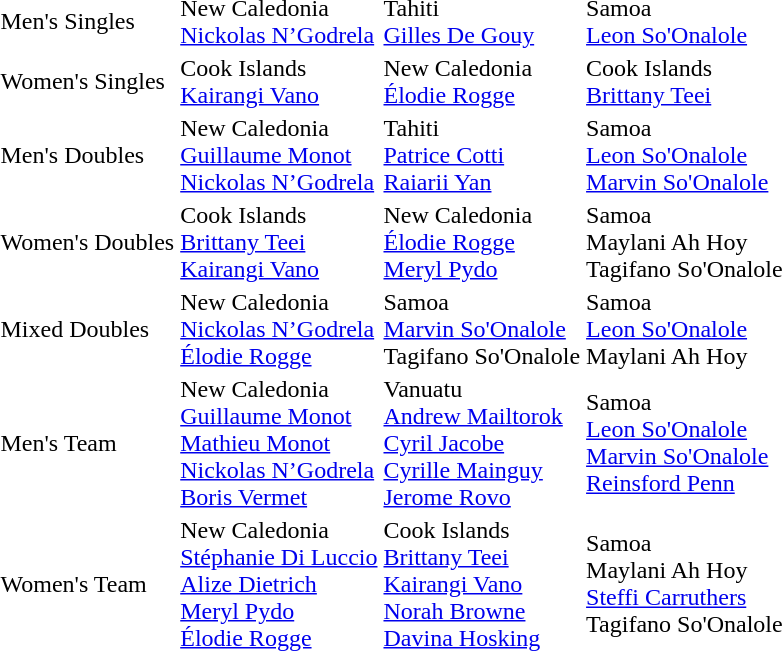<table>
<tr>
<td>Men's Singles</td>
<td> New Caledonia<br><a href='#'>Nickolas N’Godrela</a></td>
<td> Tahiti<br><a href='#'>Gilles De Gouy</a></td>
<td> Samoa<br><a href='#'>Leon So'Onalole</a></td>
</tr>
<tr>
<td>Women's Singles</td>
<td> Cook Islands<br><a href='#'>Kairangi Vano</a></td>
<td> New Caledonia<br><a href='#'>Élodie Rogge</a></td>
<td> Cook Islands<br><a href='#'>Brittany Teei</a></td>
</tr>
<tr>
<td>Men's Doubles</td>
<td> New Caledonia<br><a href='#'>Guillaume Monot</a><br><a href='#'>Nickolas N’Godrela</a></td>
<td> Tahiti<br><a href='#'>Patrice Cotti</a><br><a href='#'>Raiarii Yan</a></td>
<td> Samoa<br><a href='#'>Leon So'Onalole</a><br><a href='#'>Marvin So'Onalole</a></td>
</tr>
<tr>
<td>Women's Doubles</td>
<td> Cook Islands<br><a href='#'>Brittany Teei</a><br><a href='#'>Kairangi Vano</a></td>
<td> New Caledonia<br><a href='#'>Élodie Rogge</a><br><a href='#'>Meryl Pydo</a></td>
<td> Samoa<br>Maylani Ah Hoy<br>Tagifano So'Onalole</td>
</tr>
<tr>
<td>Mixed Doubles</td>
<td> New Caledonia<br><a href='#'>Nickolas N’Godrela</a><br><a href='#'>Élodie Rogge</a></td>
<td> Samoa<br><a href='#'>Marvin So'Onalole</a><br>Tagifano So'Onalole</td>
<td> Samoa<br><a href='#'>Leon So'Onalole</a><br>Maylani Ah Hoy</td>
</tr>
<tr>
<td>Men's Team</td>
<td> New Caledonia<br><a href='#'>Guillaume Monot</a><br><a href='#'>Mathieu Monot</a><br><a href='#'>Nickolas N’Godrela</a><br><a href='#'>Boris Vermet</a></td>
<td> Vanuatu<br><a href='#'>Andrew Mailtorok</a><br><a href='#'>Cyril Jacobe</a><br><a href='#'>Cyrille Mainguy</a><br><a href='#'>Jerome Rovo</a></td>
<td> Samoa<br><a href='#'>Leon So'Onalole</a><br><a href='#'>Marvin So'Onalole</a><br><a href='#'>Reinsford Penn</a></td>
</tr>
<tr>
<td>Women's Team</td>
<td> New Caledonia<br><a href='#'>Stéphanie Di Luccio</a><br><a href='#'>Alize Dietrich</a><br><a href='#'>Meryl Pydo</a><br><a href='#'>Élodie Rogge</a></td>
<td> Cook Islands<br><a href='#'>Brittany Teei</a><br><a href='#'>Kairangi Vano</a><br><a href='#'>Norah Browne</a><br><a href='#'>Davina Hosking</a></td>
<td> Samoa<br>Maylani Ah Hoy<br><a href='#'>Steffi Carruthers</a><br>Tagifano So'Onalole</td>
</tr>
</table>
